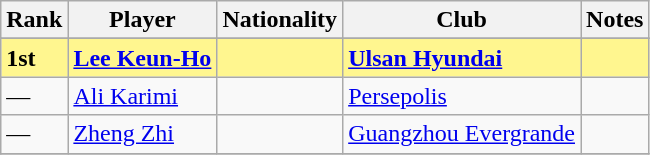<table class="wikitable">
<tr>
<th>Rank</th>
<th>Player</th>
<th>Nationality</th>
<th>Club</th>
<th>Notes</th>
</tr>
<tr>
</tr>
<tr bgcolor="#FFF68F">
<td><strong>1st</strong></td>
<td><strong><a href='#'>Lee Keun-Ho</a></strong></td>
<td><strong></strong></td>
<td><strong> <a href='#'>Ulsan Hyundai</a></strong></td>
<td></td>
</tr>
<tr>
<td>—</td>
<td><a href='#'>Ali Karimi</a></td>
<td></td>
<td> <a href='#'>Persepolis</a></td>
<td></td>
</tr>
<tr>
<td>—</td>
<td><a href='#'>Zheng Zhi</a></td>
<td></td>
<td> <a href='#'>Guangzhou Evergrande</a></td>
<td></td>
</tr>
<tr>
</tr>
</table>
